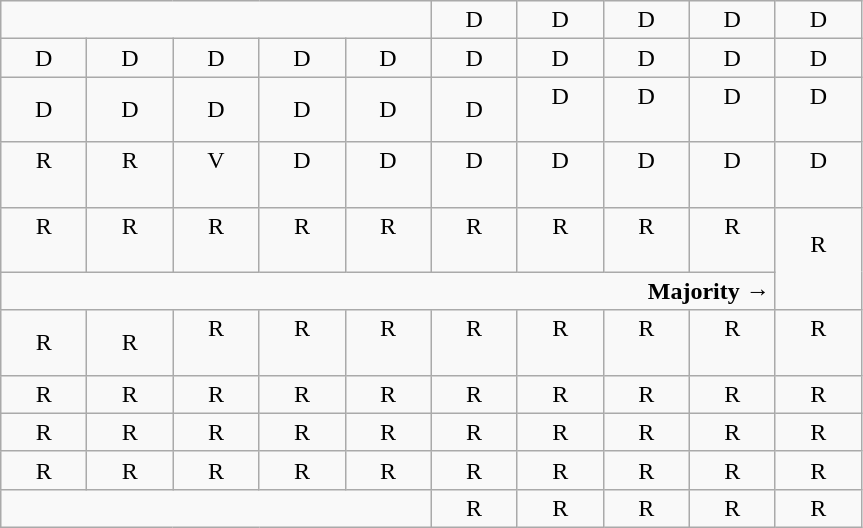<table class="wikitable" style="text-align:center">
<tr>
<td colspan=5></td>
<td>D</td>
<td>D</td>
<td>D</td>
<td>D</td>
<td>D</td>
</tr>
<tr>
<td width=50px >D</td>
<td width=50px >D</td>
<td width=50px >D</td>
<td width=50px >D</td>
<td width=50px >D</td>
<td width=50px >D</td>
<td width=50px >D</td>
<td width=50px >D</td>
<td width=50px >D</td>
<td width=50px >D</td>
</tr>
<tr>
<td>D</td>
<td>D</td>
<td>D</td>
<td>D</td>
<td>D</td>
<td>D</td>
<td>D<br><br></td>
<td>D<br><br></td>
<td>D<br><br></td>
<td>D<br><br></td>
</tr>
<tr>
<td>R<br><br></td>
<td>R<br><br></td>
<td>V<br><br></td>
<td>D<br><br></td>
<td>D<br><br></td>
<td>D<br><br></td>
<td>D<br><br></td>
<td>D<br><br></td>
<td>D<br><br></td>
<td>D<br><br></td>
</tr>
<tr>
<td>R<br><br></td>
<td>R<br><br></td>
<td>R<br><br></td>
<td>R<br><br></td>
<td>R<br><br></td>
<td>R<br><br></td>
<td>R<br><br></td>
<td>R<br><br></td>
<td>R<br><br></td>
<td rowspan=2 >R<br><br></td>
</tr>
<tr style="height:1em">
<td colspan=9 align=right><strong>Majority →</strong></td>
</tr>
<tr style="height:1em">
<td>R</td>
<td>R</td>
<td>R<br><br></td>
<td>R<br><br></td>
<td>R<br><br></td>
<td>R<br><br></td>
<td>R<br><br></td>
<td>R<br><br></td>
<td>R<br><br></td>
<td>R<br><br></td>
</tr>
<tr>
<td>R</td>
<td>R</td>
<td>R</td>
<td>R</td>
<td>R</td>
<td>R</td>
<td>R</td>
<td>R</td>
<td>R</td>
<td>R</td>
</tr>
<tr>
<td>R</td>
<td>R</td>
<td>R</td>
<td>R</td>
<td>R</td>
<td>R</td>
<td>R</td>
<td>R</td>
<td>R</td>
<td>R</td>
</tr>
<tr>
<td>R</td>
<td>R</td>
<td>R</td>
<td>R</td>
<td>R</td>
<td>R</td>
<td>R</td>
<td>R</td>
<td>R</td>
<td>R</td>
</tr>
<tr>
<td colspan=5></td>
<td>R</td>
<td>R</td>
<td>R</td>
<td>R</td>
<td>R</td>
</tr>
</table>
